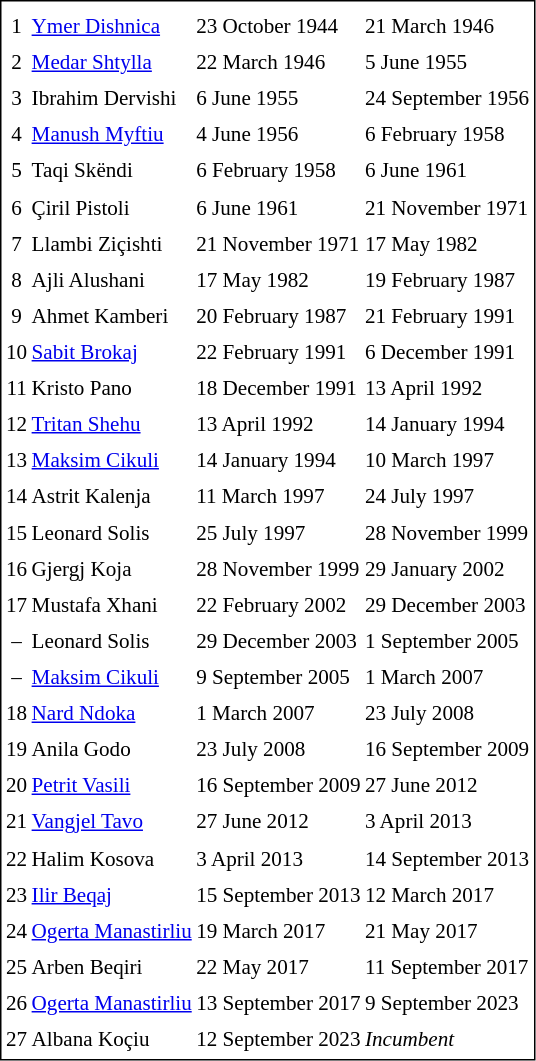<table cellpadding="0" cellspacing="3" style="border:1px solid #000000; font-size:88%; line-height: 1.5em;">
<tr>
<td><strong></strong></td>
<td><strong></strong></td>
<td colspan="2"></td>
</tr>
<tr>
<td align="center">1</td>
<td><a href='#'>Ymer Dishnica</a></td>
<td>23 October 1944</td>
<td>21 March 1946</td>
</tr>
<tr>
<td align="center">2</td>
<td><a href='#'>Medar Shtylla</a></td>
<td>22 March 1946</td>
<td>5 June 1955</td>
</tr>
<tr>
<td align="center">3</td>
<td>Ibrahim Dervishi</td>
<td>6 June 1955</td>
<td>24 September 1956</td>
</tr>
<tr>
<td align="center">4</td>
<td><a href='#'>Manush Myftiu</a></td>
<td>4 June 1956</td>
<td>6 February 1958</td>
</tr>
<tr>
<td align="center">5</td>
<td>Taqi Skëndi</td>
<td>6 February 1958</td>
<td>6 June 1961</td>
</tr>
<tr>
<td align="center">6</td>
<td>Çiril Pistoli</td>
<td>6 June 1961</td>
<td>21 November 1971</td>
</tr>
<tr>
<td align="center">7</td>
<td>Llambi Ziçishti</td>
<td>21 November 1971</td>
<td>17 May 1982</td>
</tr>
<tr>
<td align="center">8</td>
<td>Ajli Alushani</td>
<td>17 May 1982</td>
<td>19 February 1987</td>
</tr>
<tr>
<td align="center">9</td>
<td>Ahmet Kamberi</td>
<td>20 February 1987</td>
<td>21 February 1991</td>
</tr>
<tr>
<td align="center">10</td>
<td><a href='#'>Sabit Brokaj</a></td>
<td>22 February 1991</td>
<td>6 December 1991</td>
</tr>
<tr>
<td align="center">11</td>
<td>Kristo Pano</td>
<td>18 December 1991</td>
<td>13 April 1992</td>
</tr>
<tr>
<td align="center">12</td>
<td><a href='#'>Tritan Shehu</a></td>
<td>13 April 1992</td>
<td>14 January 1994</td>
</tr>
<tr>
<td align="center">13</td>
<td><a href='#'>Maksim Cikuli</a></td>
<td>14 January 1994</td>
<td>10 March 1997</td>
</tr>
<tr>
<td align="center">14</td>
<td>Astrit Kalenja</td>
<td>11 March 1997</td>
<td>24 July 1997</td>
</tr>
<tr>
<td align="center">15</td>
<td>Leonard Solis</td>
<td>25 July 1997</td>
<td>28 November 1999</td>
</tr>
<tr>
<td align="center">16</td>
<td>Gjergj Koja</td>
<td>28 November 1999</td>
<td>29 January 2002</td>
</tr>
<tr>
<td align="center">17</td>
<td>Mustafa Xhani</td>
<td>22 February 2002</td>
<td>29 December 2003</td>
</tr>
<tr>
<td align="center">–</td>
<td>Leonard Solis</td>
<td>29 December 2003</td>
<td>1 September 2005</td>
</tr>
<tr>
<td align="center">–</td>
<td><a href='#'>Maksim Cikuli</a></td>
<td>9 September 2005</td>
<td>1 March 2007</td>
</tr>
<tr>
<td align="center">18</td>
<td><a href='#'>Nard Ndoka</a></td>
<td>1 March 2007</td>
<td>23 July 2008</td>
</tr>
<tr>
<td align="center">19</td>
<td>Anila Godo</td>
<td>23 July 2008</td>
<td>16 September 2009</td>
</tr>
<tr>
<td align="center">20</td>
<td><a href='#'>Petrit Vasili</a></td>
<td>16 September 2009</td>
<td>27 June 2012</td>
</tr>
<tr>
<td align="center">21</td>
<td><a href='#'>Vangjel Tavo</a></td>
<td>27 June 2012</td>
<td>3 April 2013</td>
</tr>
<tr>
<td align="center">22</td>
<td>Halim Kosova</td>
<td>3 April 2013</td>
<td>14 September 2013</td>
</tr>
<tr>
<td align="center">23</td>
<td><a href='#'>Ilir Beqaj</a></td>
<td>15 September 2013</td>
<td>12 March 2017</td>
</tr>
<tr>
<td align="center">24</td>
<td><a href='#'>Ogerta Manastirliu</a></td>
<td>19 March 2017</td>
<td>21 May 2017</td>
</tr>
<tr>
<td align="center">25</td>
<td>Arben Beqiri</td>
<td>22 May 2017</td>
<td>11 September 2017</td>
</tr>
<tr>
<td align="center">26</td>
<td><a href='#'>Ogerta Manastirliu</a></td>
<td>13 September 2017</td>
<td>9 September 2023</td>
</tr>
<tr>
<td align=>27</td>
<td>Albana Koçiu</td>
<td>12 September 2023</td>
<td><em>Incumbent</em></td>
</tr>
</table>
